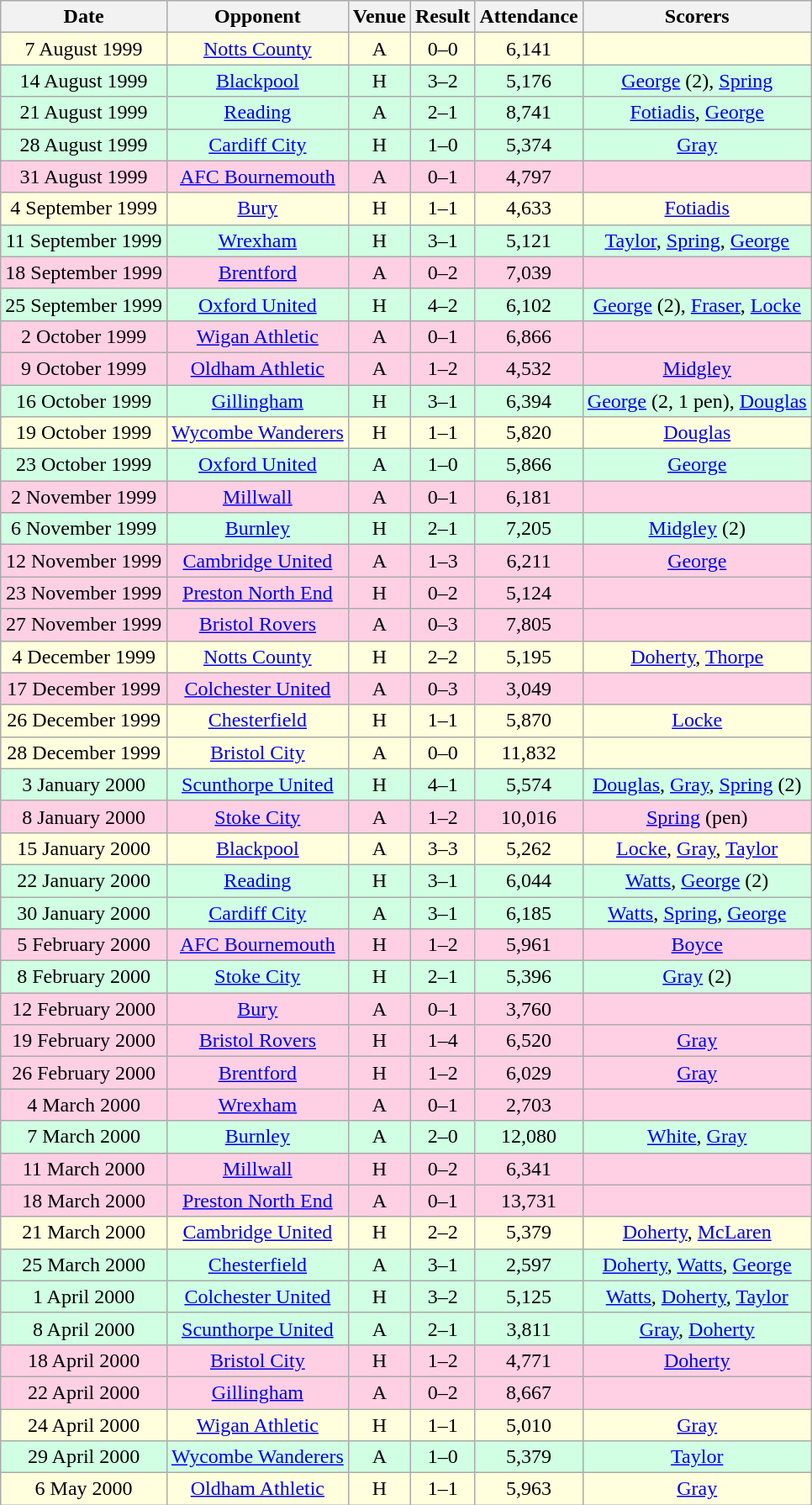<table class="wikitable sortable" style="font-size:100%; text-align:center">
<tr>
<th>Date</th>
<th>Opponent</th>
<th>Venue</th>
<th>Result</th>
<th>Attendance</th>
<th>Scorers</th>
</tr>
<tr style="background-color: #ffffdd;">
<td>7 August 1999</td>
<td><a href='#'>Notts County</a></td>
<td>A</td>
<td>0–0</td>
<td>6,141</td>
<td></td>
</tr>
<tr style="background-color: #d0ffe3;">
<td>14 August 1999</td>
<td><a href='#'>Blackpool</a></td>
<td>H</td>
<td>3–2</td>
<td>5,176</td>
<td><a href='#'>George</a> (2), <a href='#'>Spring</a></td>
</tr>
<tr style="background-color: #d0ffe3;">
<td>21 August 1999</td>
<td><a href='#'>Reading</a></td>
<td>A</td>
<td>2–1</td>
<td>8,741</td>
<td><a href='#'>Fotiadis</a>, <a href='#'>George</a></td>
</tr>
<tr style="background-color: #d0ffe3;">
<td>28 August 1999</td>
<td><a href='#'>Cardiff City</a></td>
<td>H</td>
<td>1–0</td>
<td>5,374</td>
<td><a href='#'>Gray</a></td>
</tr>
<tr style="background-color: #ffd0e3;">
<td>31 August 1999</td>
<td><a href='#'>AFC Bournemouth</a></td>
<td>A</td>
<td>0–1</td>
<td>4,797</td>
<td></td>
</tr>
<tr style="background-color: #ffffdd;">
<td>4 September 1999</td>
<td><a href='#'>Bury</a></td>
<td>H</td>
<td>1–1</td>
<td>4,633</td>
<td><a href='#'>Fotiadis</a></td>
</tr>
<tr style="background-color: #d0ffe3;">
<td>11 September 1999</td>
<td><a href='#'>Wrexham</a></td>
<td>H</td>
<td>3–1</td>
<td>5,121</td>
<td><a href='#'>Taylor</a>, <a href='#'>Spring</a>, <a href='#'>George</a></td>
</tr>
<tr style="background-color: #ffd0e3;">
<td>18 September 1999</td>
<td><a href='#'>Brentford</a></td>
<td>A</td>
<td>0–2</td>
<td>7,039</td>
<td></td>
</tr>
<tr style="background-color: #d0ffe3;">
<td>25 September 1999</td>
<td><a href='#'>Oxford United</a></td>
<td>H</td>
<td>4–2</td>
<td>6,102</td>
<td><a href='#'>George</a> (2), <a href='#'>Fraser</a>, <a href='#'>Locke</a></td>
</tr>
<tr style="background-color: #ffd0e3;">
<td>2 October 1999</td>
<td><a href='#'>Wigan Athletic</a></td>
<td>A</td>
<td>0–1</td>
<td>6,866</td>
<td></td>
</tr>
<tr style="background-color: #ffd0e3;">
<td>9 October 1999</td>
<td><a href='#'>Oldham Athletic</a></td>
<td>A</td>
<td>1–2</td>
<td>4,532</td>
<td><a href='#'>Midgley</a></td>
</tr>
<tr style="background-color: #d0ffe3;">
<td>16 October 1999</td>
<td><a href='#'>Gillingham</a></td>
<td>H</td>
<td>3–1</td>
<td>6,394</td>
<td><a href='#'>George</a> (2, 1 pen), <a href='#'>Douglas</a></td>
</tr>
<tr style="background-color: #ffffdd;">
<td>19 October 1999</td>
<td><a href='#'>Wycombe Wanderers</a></td>
<td>H</td>
<td>1–1</td>
<td>5,820</td>
<td><a href='#'>Douglas</a></td>
</tr>
<tr style="background-color: #d0ffe3;">
<td>23 October 1999</td>
<td><a href='#'>Oxford United</a></td>
<td>A</td>
<td>1–0</td>
<td>5,866</td>
<td><a href='#'>George</a></td>
</tr>
<tr style="background-color: #ffd0e3;">
<td>2 November 1999</td>
<td><a href='#'>Millwall</a></td>
<td>A</td>
<td>0–1</td>
<td>6,181</td>
<td></td>
</tr>
<tr style="background-color: #d0ffe3;">
<td>6 November 1999</td>
<td><a href='#'>Burnley</a></td>
<td>H</td>
<td>2–1</td>
<td>7,205</td>
<td><a href='#'>Midgley</a> (2)</td>
</tr>
<tr style="background-color: #ffd0e3;">
<td>12 November 1999</td>
<td><a href='#'>Cambridge United</a></td>
<td>A</td>
<td>1–3</td>
<td>6,211</td>
<td><a href='#'>George</a></td>
</tr>
<tr style="background-color: #ffd0e3;">
<td>23 November 1999</td>
<td><a href='#'>Preston North End</a></td>
<td>H</td>
<td>0–2</td>
<td>5,124</td>
<td></td>
</tr>
<tr style="background-color: #ffd0e3;">
<td>27 November 1999</td>
<td><a href='#'>Bristol Rovers</a></td>
<td>A</td>
<td>0–3</td>
<td>7,805</td>
<td></td>
</tr>
<tr style="background-color: #ffffdd;">
<td>4 December 1999</td>
<td><a href='#'>Notts County</a></td>
<td>H</td>
<td>2–2</td>
<td>5,195</td>
<td><a href='#'>Doherty</a>, <a href='#'>Thorpe</a></td>
</tr>
<tr style="background-color: #ffd0e3;">
<td>17 December 1999</td>
<td><a href='#'>Colchester United</a></td>
<td>A</td>
<td>0–3</td>
<td>3,049</td>
<td></td>
</tr>
<tr style="background-color: #ffffdd;">
<td>26 December 1999</td>
<td><a href='#'>Chesterfield</a></td>
<td>H</td>
<td>1–1</td>
<td>5,870</td>
<td><a href='#'>Locke</a></td>
</tr>
<tr style="background-color: #ffffdd;">
<td>28 December 1999</td>
<td><a href='#'>Bristol City</a></td>
<td>A</td>
<td>0–0</td>
<td>11,832</td>
<td></td>
</tr>
<tr style="background-color: #d0ffe3;">
<td>3 January 2000</td>
<td><a href='#'>Scunthorpe United</a></td>
<td>H</td>
<td>4–1</td>
<td>5,574</td>
<td><a href='#'>Douglas</a>, <a href='#'>Gray</a>, <a href='#'>Spring</a> (2)</td>
</tr>
<tr style="background-color: #ffd0e3;">
<td>8 January 2000</td>
<td><a href='#'>Stoke City</a></td>
<td>A</td>
<td>1–2</td>
<td>10,016</td>
<td><a href='#'>Spring</a> (pen)</td>
</tr>
<tr style="background-color: #ffffdd;">
<td>15 January 2000</td>
<td><a href='#'>Blackpool</a></td>
<td>A</td>
<td>3–3</td>
<td>5,262</td>
<td><a href='#'>Locke</a>, <a href='#'>Gray</a>, <a href='#'>Taylor</a></td>
</tr>
<tr style="background-color: #d0ffe3;">
<td>22 January 2000</td>
<td><a href='#'>Reading</a></td>
<td>H</td>
<td>3–1</td>
<td>6,044</td>
<td><a href='#'>Watts</a>, <a href='#'>George</a> (2)</td>
</tr>
<tr style="background-color: #d0ffe3;">
<td>30 January 2000</td>
<td><a href='#'>Cardiff City</a></td>
<td>A</td>
<td>3–1</td>
<td>6,185</td>
<td><a href='#'>Watts</a>, <a href='#'>Spring</a>, <a href='#'>George</a></td>
</tr>
<tr style="background-color: #ffd0e3;">
<td>5 February 2000</td>
<td><a href='#'>AFC Bournemouth</a></td>
<td>H</td>
<td>1–2</td>
<td>5,961</td>
<td><a href='#'>Boyce</a></td>
</tr>
<tr style="background-color: #d0ffe3;">
<td>8 February 2000</td>
<td><a href='#'>Stoke City</a></td>
<td>H</td>
<td>2–1</td>
<td>5,396</td>
<td><a href='#'>Gray</a> (2)</td>
</tr>
<tr style="background-color: #ffd0e3;">
<td>12 February 2000</td>
<td><a href='#'>Bury</a></td>
<td>A</td>
<td>0–1</td>
<td>3,760</td>
<td></td>
</tr>
<tr style="background-color: #ffd0e3;">
<td>19 February 2000</td>
<td><a href='#'>Bristol Rovers</a></td>
<td>H</td>
<td>1–4</td>
<td>6,520</td>
<td><a href='#'>Gray</a></td>
</tr>
<tr style="background-color: #ffd0e3;">
<td>26 February 2000</td>
<td><a href='#'>Brentford</a></td>
<td>H</td>
<td>1–2</td>
<td>6,029</td>
<td><a href='#'>Gray</a></td>
</tr>
<tr style="background-color: #ffd0e3;">
<td>4 March 2000</td>
<td><a href='#'>Wrexham</a></td>
<td>A</td>
<td>0–1</td>
<td>2,703</td>
<td></td>
</tr>
<tr style="background-color: #d0ffe3;">
<td>7 March 2000</td>
<td><a href='#'>Burnley</a></td>
<td>A</td>
<td>2–0</td>
<td>12,080</td>
<td><a href='#'>White</a>, <a href='#'>Gray</a></td>
</tr>
<tr style="background-color: #ffd0e3;">
<td>11 March 2000</td>
<td><a href='#'>Millwall</a></td>
<td>H</td>
<td>0–2</td>
<td>6,341</td>
<td></td>
</tr>
<tr style="background-color: #ffd0e3;">
<td>18 March 2000</td>
<td><a href='#'>Preston North End</a></td>
<td>A</td>
<td>0–1</td>
<td>13,731</td>
<td></td>
</tr>
<tr style="background-color: #ffffdd;">
<td>21 March 2000</td>
<td><a href='#'>Cambridge United</a></td>
<td>H</td>
<td>2–2</td>
<td>5,379</td>
<td><a href='#'>Doherty</a>, <a href='#'>McLaren</a></td>
</tr>
<tr style="background-color: #d0ffe3;">
<td>25 March 2000</td>
<td><a href='#'>Chesterfield</a></td>
<td>A</td>
<td>3–1</td>
<td>2,597</td>
<td><a href='#'>Doherty</a>, <a href='#'>Watts</a>, <a href='#'>George</a></td>
</tr>
<tr style="background-color: #d0ffe3;">
<td>1 April 2000</td>
<td><a href='#'>Colchester United</a></td>
<td>H</td>
<td>3–2</td>
<td>5,125</td>
<td><a href='#'>Watts</a>, <a href='#'>Doherty</a>, <a href='#'>Taylor</a></td>
</tr>
<tr style="background-color: #d0ffe3;">
<td>8 April 2000</td>
<td><a href='#'>Scunthorpe United</a></td>
<td>A</td>
<td>2–1</td>
<td>3,811</td>
<td><a href='#'>Gray</a>, <a href='#'>Doherty</a></td>
</tr>
<tr style="background-color: #ffd0e3;">
<td>18 April 2000</td>
<td><a href='#'>Bristol City</a></td>
<td>H</td>
<td>1–2</td>
<td>4,771</td>
<td><a href='#'>Doherty</a></td>
</tr>
<tr style="background-color: #ffd0e3;">
<td>22 April 2000</td>
<td><a href='#'>Gillingham</a></td>
<td>A</td>
<td>0–2</td>
<td>8,667</td>
<td></td>
</tr>
<tr style="background-color: #ffffdd;">
<td>24 April 2000</td>
<td><a href='#'>Wigan Athletic</a></td>
<td>H</td>
<td>1–1</td>
<td>5,010</td>
<td><a href='#'>Gray</a></td>
</tr>
<tr style="background-color: #d0ffe3;">
<td>29 April 2000</td>
<td><a href='#'>Wycombe Wanderers</a></td>
<td>A</td>
<td>1–0</td>
<td>5,379</td>
<td><a href='#'>Taylor</a></td>
</tr>
<tr style="background-color: #ffffdd;">
<td>6 May 2000</td>
<td><a href='#'>Oldham Athletic</a></td>
<td>H</td>
<td>1–1</td>
<td>5,963</td>
<td><a href='#'>Gray</a></td>
</tr>
</table>
